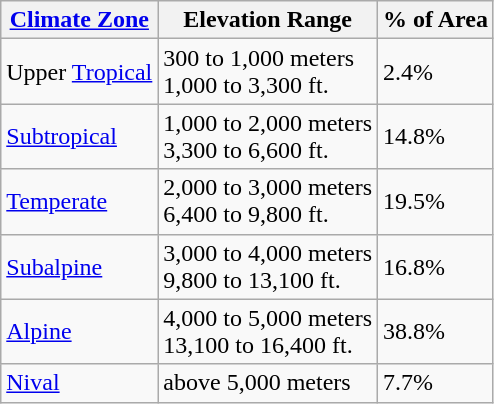<table class="wikitable">
<tr>
<th><a href='#'>Climate Zone</a></th>
<th>Elevation Range</th>
<th>% of Area</th>
</tr>
<tr>
<td>Upper <a href='#'>Tropical</a></td>
<td>300 to 1,000 meters<br>1,000 to 3,300 ft.</td>
<td>2.4%</td>
</tr>
<tr>
<td><a href='#'>Subtropical</a></td>
<td>1,000 to 2,000 meters<br>3,300 to 6,600 ft.</td>
<td>14.8%</td>
</tr>
<tr>
<td><a href='#'>Temperate</a></td>
<td>2,000 to 3,000 meters<br>6,400 to 9,800 ft.</td>
<td>19.5%</td>
</tr>
<tr>
<td><a href='#'>Subalpine</a></td>
<td>3,000 to 4,000 meters<br>9,800 to 13,100 ft.</td>
<td>16.8%</td>
</tr>
<tr>
<td><a href='#'>Alpine</a></td>
<td>4,000 to 5,000 meters<br>13,100 to 16,400 ft.</td>
<td>38.8%</td>
</tr>
<tr>
<td><a href='#'>Nival</a></td>
<td>above 5,000 meters</td>
<td>7.7%</td>
</tr>
</table>
